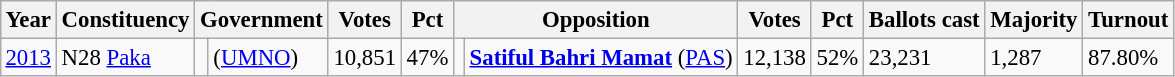<table class="wikitable" style="margin:0.5em ; font-size:95%">
<tr>
<th>Year</th>
<th>Constituency</th>
<th colspan=2>Government</th>
<th>Votes</th>
<th>Pct</th>
<th colspan=2>Opposition</th>
<th>Votes</th>
<th>Pct</th>
<th>Ballots cast</th>
<th>Majority</th>
<th>Turnout</th>
</tr>
<tr>
<td><a href='#'>2013</a></td>
<td>N28 <a href='#'>Paka</a></td>
<td></td>
<td> (<a href='#'>UMNO</a>)</td>
<td align="right">10,851</td>
<td>47%</td>
<td></td>
<td><strong><a href='#'>Satiful Bahri Mamat</a></strong> (<a href='#'>PAS</a>)</td>
<td align="right">12,138</td>
<td>52%</td>
<td>23,231</td>
<td>1,287</td>
<td>87.80%</td>
</tr>
</table>
